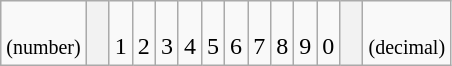<table class=wikitable>
<tr align=center>
<td> <br> <small>(number)</small></td>
<th rowspan=1>  </th>
<td> <br> 1</td>
<td> <br> 2</td>
<td> <br> 3</td>
<td> <br> 4</td>
<td> <br> 5</td>
<td> <br> 6</td>
<td> <br> 7</td>
<td> <br> 8</td>
<td> <br> 9</td>
<td> <br> 0</td>
<th rowspan=1>  </th>
<td> <br> <small>(decimal)</small></td>
</tr>
</table>
